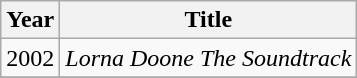<table class="wikitable sortable">
<tr>
<th>Year</th>
<th>Title</th>
</tr>
<tr>
<td>2002</td>
<td><em>Lorna Doone The Soundtrack</em></td>
</tr>
<tr>
</tr>
</table>
